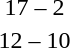<table style="text-align:center">
<tr>
<th width=200></th>
<th width=100></th>
<th width=200></th>
</tr>
<tr>
<td align=right><strong></strong></td>
<td>17 – 2</td>
<td align=left></td>
</tr>
<tr>
<td align=right><strong></strong></td>
<td>12 – 10</td>
<td align=left></td>
</tr>
</table>
